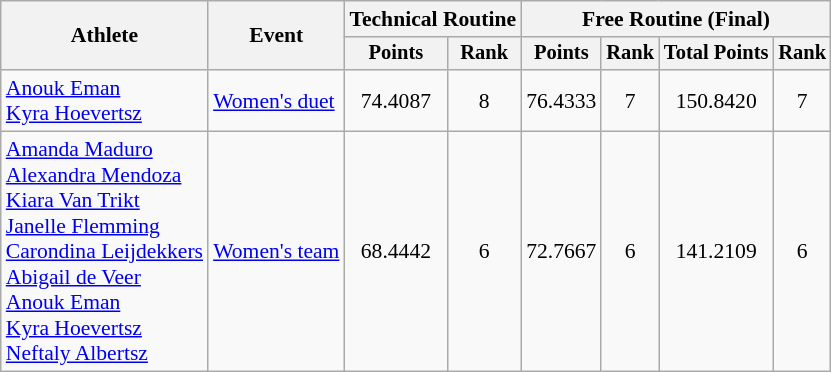<table class=wikitable style="font-size:90%">
<tr>
<th rowspan="2">Athlete</th>
<th rowspan="2">Event</th>
<th colspan="2">Technical Routine</th>
<th colspan="4">Free Routine (Final)</th>
</tr>
<tr style="font-size:95%">
<th>Points</th>
<th>Rank</th>
<th>Points</th>
<th>Rank</th>
<th>Total Points</th>
<th>Rank</th>
</tr>
<tr align=center>
<td align=left><a href='#'>Anouk Eman</a><br><a href='#'>Kyra Hoevertsz</a></td>
<td align=left><a href='#'>Women's duet</a></td>
<td>74.4087</td>
<td>8</td>
<td>76.4333</td>
<td>7</td>
<td>150.8420</td>
<td>7</td>
</tr>
<tr align=center>
<td align=left><a href='#'>Amanda Maduro</a><br><a href='#'>Alexandra Mendoza</a><br><a href='#'>Kiara Van Trikt</a><br><a href='#'>Janelle Flemming</a><br><a href='#'>Carondina Leijdekkers</a><br><a href='#'>Abigail de Veer</a><br><a href='#'>Anouk Eman</a><br><a href='#'>Kyra Hoevertsz</a><br><a href='#'>Neftaly Albertsz</a></td>
<td align=left><a href='#'>Women's team</a></td>
<td>68.4442</td>
<td>6</td>
<td>72.7667</td>
<td>6</td>
<td>141.2109</td>
<td>6</td>
</tr>
</table>
